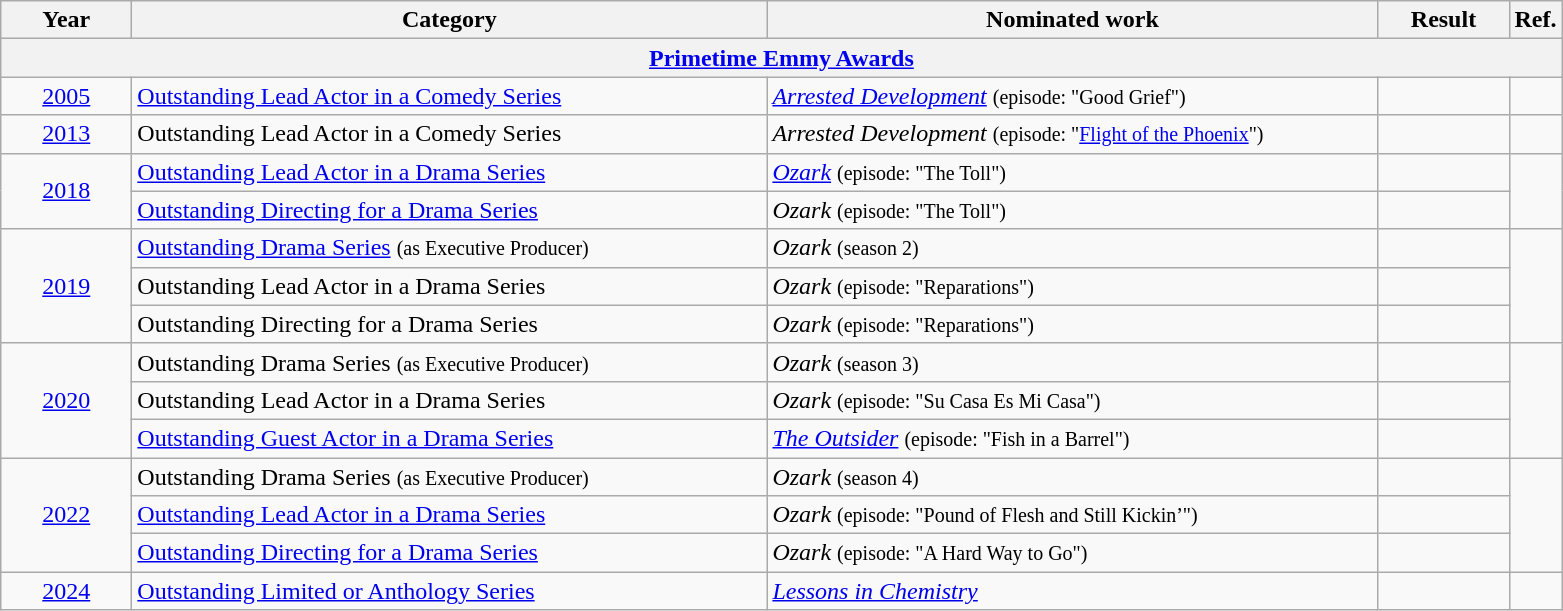<table class=wikitable>
<tr>
<th scope="col" style="width:5em;">Year</th>
<th scope="col" style="width:26em;">Category</th>
<th scope="col" style="width:25em;">Nominated work</th>
<th scope="col" style="width:5em;">Result</th>
<th>Ref.</th>
</tr>
<tr>
<th colspan=5><a href='#'>Primetime Emmy Awards</a></th>
</tr>
<tr>
<td style="text-align:center;"><a href='#'>2005</a></td>
<td><a href='#'>Outstanding Lead Actor in a Comedy Series</a></td>
<td><em><a href='#'>Arrested Development</a></em> <small> (episode: "Good Grief") </small></td>
<td></td>
<td style="text-align:center;", rowspan=1></td>
</tr>
<tr>
<td style="text-align:center;"><a href='#'>2013</a></td>
<td>Outstanding Lead Actor in a Comedy Series</td>
<td><em>Arrested Development</em> <small> (episode: "<a href='#'>Flight of the Phoenix</a>") </small></td>
<td></td>
<td style="text-align:center;", rowspan=1></td>
</tr>
<tr>
<td style="text-align:center;", rowspan=2><a href='#'>2018</a></td>
<td><a href='#'>Outstanding Lead Actor in a Drama Series</a></td>
<td><em><a href='#'>Ozark</a></em> <small> (episode: "The Toll") </small></td>
<td></td>
<td style="text-align:center;", rowspan=2></td>
</tr>
<tr>
<td><a href='#'>Outstanding Directing for a Drama Series</a></td>
<td><em>Ozark</em> <small> (episode: "The Toll") </small></td>
<td></td>
</tr>
<tr>
<td style="text-align:center;", rowspan=3><a href='#'>2019</a></td>
<td><a href='#'>Outstanding Drama Series</a> <small>(as Executive Producer)</small></td>
<td><em>Ozark</em> <small> (season 2) </small></td>
<td></td>
<td style="text-align:center;", rowspan=3></td>
</tr>
<tr>
<td>Outstanding Lead Actor in a Drama Series</td>
<td><em>Ozark</em> <small> (episode: "Reparations") </small></td>
<td></td>
</tr>
<tr>
<td>Outstanding Directing for a Drama Series</td>
<td><em>Ozark</em> <small> (episode: "Reparations") </small></td>
<td></td>
</tr>
<tr>
<td style="text-align:center;", rowspan="3"><a href='#'>2020</a></td>
<td>Outstanding Drama Series <small>(as Executive Producer)</small></td>
<td><em>Ozark</em> <small> (season 3) </small></td>
<td></td>
<td style="text-align:center;", rowspan=3></td>
</tr>
<tr>
<td>Outstanding Lead Actor in a Drama Series</td>
<td><em>Ozark</em> <small> (episode: "Su Casa Es Mi Casa") </small></td>
<td></td>
</tr>
<tr>
<td><a href='#'>Outstanding Guest Actor in a Drama Series</a></td>
<td><em><a href='#'>The Outsider</a></em> <small> (episode: "Fish in a Barrel") </small></td>
<td></td>
</tr>
<tr>
<td style="text-align:center;", rowspan=3><a href='#'>2022</a></td>
<td>Outstanding Drama Series <small>(as Executive Producer)</small></td>
<td><em>Ozark</em> <small> (season 4) </small></td>
<td></td>
<td style="text-align:center;", rowspan=3></td>
</tr>
<tr>
<td><a href='#'>Outstanding Lead Actor in a Drama Series</a></td>
<td><em>Ozark</em> <small> (episode: "Pound of Flesh and Still Kickin’") </small></td>
<td></td>
</tr>
<tr>
<td><a href='#'>Outstanding Directing for a Drama Series</a></td>
<td><em>Ozark</em> <small> (episode: "A Hard Way to Go") </small></td>
<td></td>
</tr>
<tr>
<td align="center"><a href='#'>2024</a></td>
<td><a href='#'>Outstanding Limited or Anthology Series</a></td>
<td><em><a href='#'>Lessons in Chemistry</a></em></td>
<td></td>
</tr>
</table>
